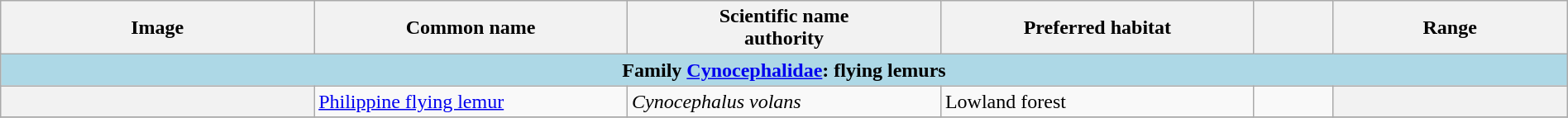<table width=100% class="wikitable unsortable plainrowheaders">
<tr>
<th width="20%" style="text-align: center;">Image</th>
<th width="20%">Common name</th>
<th width="20%">Scientific name<br>authority</th>
<th width="20%">Preferred habitat</th>
<th width="5%"></th>
<th width="15%">Range</th>
</tr>
<tr>
<td style="text-align:center;background:lightblue;" colspan=6><strong>Family <a href='#'>Cynocephalidae</a>: flying lemurs</strong></td>
</tr>
<tr>
<th style="text-align: center;"></th>
<td><a href='#'>Philippine flying lemur</a></td>
<td><em>Cynocephalus volans</em><br> </td>
<td>Lowland forest</td>
<td><br></td>
<th style="text-align: center;"></th>
</tr>
<tr>
</tr>
</table>
